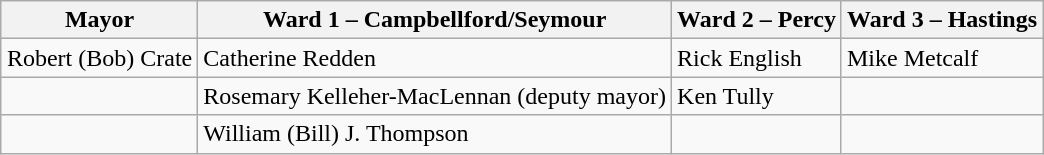<table class="wikitable" style="margin:1em auto;">
<tr>
<th>Mayor</th>
<th>Ward 1 – Campbellford/Seymour</th>
<th>Ward 2 – Percy</th>
<th>Ward 3 – Hastings</th>
</tr>
<tr>
<td>Robert (Bob) Crate</td>
<td>Catherine Redden</td>
<td>Rick English</td>
<td>Mike Metcalf</td>
</tr>
<tr>
<td></td>
<td>Rosemary Kelleher-MacLennan (deputy mayor)</td>
<td>Ken Tully</td>
<td></td>
</tr>
<tr>
<td></td>
<td>William (Bill) J. Thompson</td>
<td></td>
<td></td>
</tr>
</table>
